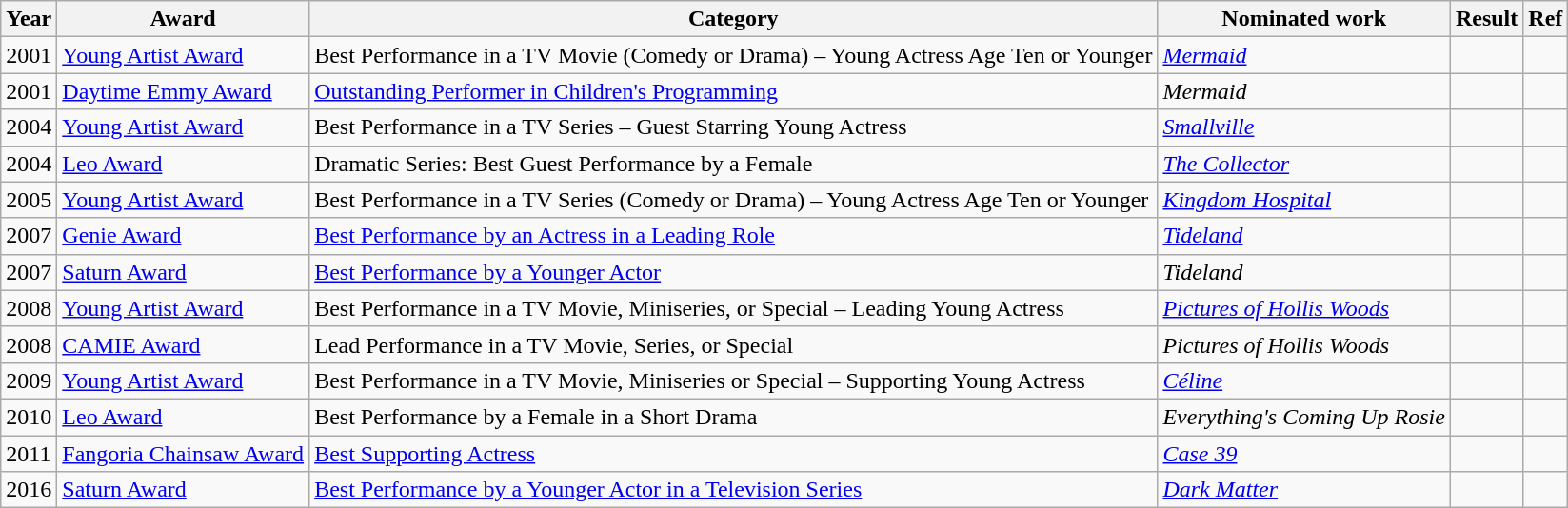<table class="wikitable sortable">
<tr>
<th>Year</th>
<th>Award</th>
<th>Category</th>
<th>Nominated work</th>
<th>Result</th>
<th class="unsortable">Ref</th>
</tr>
<tr>
<td>2001</td>
<td><a href='#'>Young Artist Award</a></td>
<td>Best Performance in a TV Movie (Comedy or Drama) – Young Actress Age Ten or Younger</td>
<td><em><a href='#'>Mermaid</a></em></td>
<td></td>
<td style="text-align:center;"></td>
</tr>
<tr>
<td>2001</td>
<td><a href='#'>Daytime Emmy Award</a></td>
<td><a href='#'>Outstanding Performer in Children's Programming</a></td>
<td><em>Mermaid</em></td>
<td></td>
<td style="text-align:center;"></td>
</tr>
<tr>
<td>2004</td>
<td><a href='#'>Young Artist Award</a></td>
<td>Best Performance in a TV Series – Guest Starring Young Actress</td>
<td><em><a href='#'>Smallville</a></em></td>
<td></td>
<td style="text-align:center;"></td>
</tr>
<tr>
<td>2004</td>
<td><a href='#'>Leo Award</a></td>
<td>Dramatic Series: Best Guest Performance by a Female</td>
<td><em><a href='#'>The Collector</a></em></td>
<td></td>
<td style="text-align:center;"></td>
</tr>
<tr>
<td>2005</td>
<td><a href='#'>Young Artist Award</a></td>
<td>Best Performance in a TV Series (Comedy or Drama) – Young Actress Age Ten or Younger</td>
<td><em><a href='#'>Kingdom Hospital</a></em></td>
<td></td>
<td style="text-align:center;"></td>
</tr>
<tr>
<td>2007</td>
<td><a href='#'>Genie Award</a></td>
<td><a href='#'>Best Performance by an Actress in a Leading Role</a></td>
<td><em><a href='#'>Tideland</a></em></td>
<td></td>
<td></td>
</tr>
<tr>
<td>2007</td>
<td><a href='#'>Saturn Award</a></td>
<td><a href='#'>Best Performance by a Younger Actor</a></td>
<td><em>Tideland</em></td>
<td></td>
<td></td>
</tr>
<tr>
<td>2008</td>
<td><a href='#'>Young Artist Award</a></td>
<td>Best Performance in a TV Movie, Miniseries, or Special – Leading Young Actress</td>
<td><em><a href='#'>Pictures of Hollis Woods</a></em></td>
<td></td>
<td style="text-align:center;"></td>
</tr>
<tr>
<td>2008</td>
<td><a href='#'>CAMIE Award</a></td>
<td>Lead Performance in a TV Movie, Series, or Special</td>
<td><em>Pictures of Hollis Woods</em></td>
<td></td>
<td></td>
</tr>
<tr>
<td>2009</td>
<td><a href='#'>Young Artist Award</a></td>
<td>Best Performance in a TV Movie, Miniseries or Special – Supporting Young Actress</td>
<td><em><a href='#'>Céline</a></em></td>
<td></td>
<td style="text-align:center;"></td>
</tr>
<tr>
<td>2010</td>
<td><a href='#'>Leo Award</a></td>
<td>Best Performance by a Female in a Short Drama</td>
<td><em>Everything's Coming Up Rosie </em></td>
<td></td>
<td style="text-align:center;"></td>
</tr>
<tr>
<td>2011</td>
<td style="white-space:nowrap;"><a href='#'>Fangoria Chainsaw Award</a></td>
<td><a href='#'>Best Supporting Actress</a></td>
<td><em><a href='#'>Case 39</a></em></td>
<td></td>
<td></td>
</tr>
<tr>
<td>2016</td>
<td><a href='#'>Saturn Award</a></td>
<td><a href='#'>Best Performance by a Younger Actor in a Television Series</a></td>
<td><em><a href='#'>Dark Matter</a></em></td>
<td></td>
<td style="text-align:center;"></td>
</tr>
</table>
